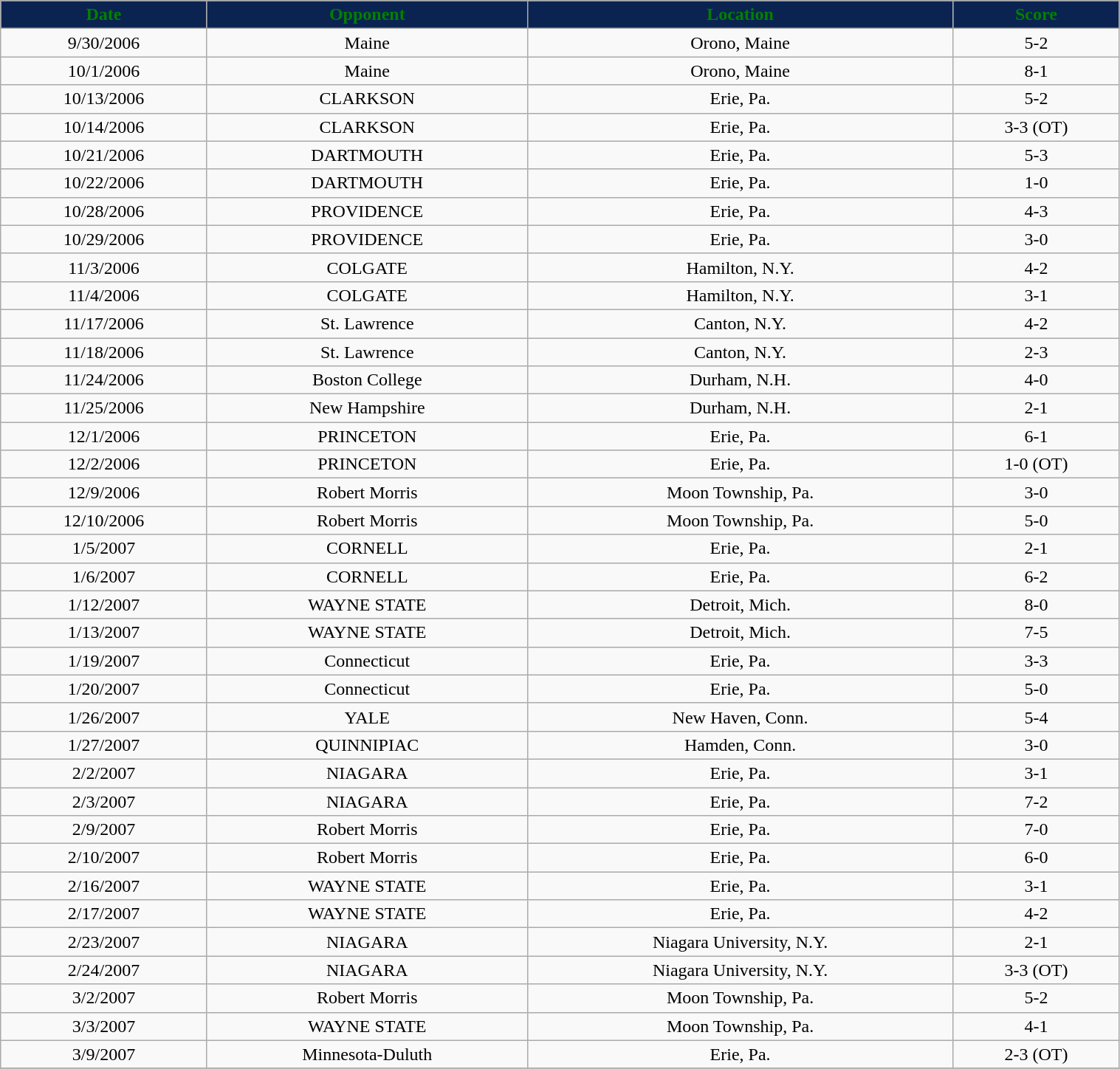<table class="wikitable" width="80%">
<tr align="center"  style="background:#0a2351;color:green;">
<td><strong>Date</strong></td>
<td><strong>Opponent</strong></td>
<td><strong>Location</strong></td>
<td><strong>Score</strong></td>
</tr>
<tr align="center" bgcolor="">
<td>9/30/2006</td>
<td>Maine</td>
<td>Orono, Maine</td>
<td>5-2</td>
</tr>
<tr align="center" bgcolor="">
<td>10/1/2006</td>
<td>Maine</td>
<td>Orono, Maine</td>
<td>8-1</td>
</tr>
<tr align="center" bgcolor="">
<td>10/13/2006</td>
<td>CLARKSON</td>
<td>Erie, Pa.</td>
<td>5-2</td>
</tr>
<tr align="center" bgcolor="">
<td>10/14/2006</td>
<td>CLARKSON</td>
<td>Erie, Pa.</td>
<td>3-3 (OT)</td>
</tr>
<tr align="center" bgcolor="">
<td>10/21/2006</td>
<td>DARTMOUTH</td>
<td>Erie, Pa.</td>
<td>5-3</td>
</tr>
<tr align="center" bgcolor="">
<td>10/22/2006</td>
<td>DARTMOUTH</td>
<td>Erie, Pa.</td>
<td>1-0</td>
</tr>
<tr align="center" bgcolor="">
<td>10/28/2006</td>
<td>PROVIDENCE</td>
<td>Erie, Pa.</td>
<td>4-3</td>
</tr>
<tr align="center" bgcolor="">
<td>10/29/2006</td>
<td>PROVIDENCE</td>
<td>Erie, Pa.</td>
<td>3-0</td>
</tr>
<tr align="center" bgcolor="">
<td>11/3/2006</td>
<td>COLGATE</td>
<td>Hamilton, N.Y.</td>
<td>4-2</td>
</tr>
<tr align="center" bgcolor="">
<td>11/4/2006</td>
<td>COLGATE</td>
<td>Hamilton, N.Y.</td>
<td>3-1</td>
</tr>
<tr align="center" bgcolor="">
<td>11/17/2006</td>
<td>St. Lawrence</td>
<td>Canton, N.Y.</td>
<td>4-2</td>
</tr>
<tr align="center" bgcolor="">
<td>11/18/2006</td>
<td>St. Lawrence</td>
<td>Canton, N.Y.</td>
<td>2-3</td>
</tr>
<tr align="center" bgcolor="">
<td>11/24/2006</td>
<td>Boston College</td>
<td>Durham, N.H.</td>
<td>4-0</td>
</tr>
<tr align="center" bgcolor="">
<td>11/25/2006</td>
<td>New Hampshire</td>
<td>Durham, N.H.</td>
<td>2-1</td>
</tr>
<tr align="center" bgcolor="">
<td>12/1/2006</td>
<td>PRINCETON</td>
<td>Erie, Pa.</td>
<td>6-1</td>
</tr>
<tr align="center" bgcolor="">
<td>12/2/2006</td>
<td>PRINCETON</td>
<td>Erie, Pa.</td>
<td>1-0 (OT)</td>
</tr>
<tr align="center" bgcolor="">
<td>12/9/2006</td>
<td>Robert Morris</td>
<td>Moon Township, Pa.</td>
<td>3-0</td>
</tr>
<tr align="center" bgcolor="">
<td>12/10/2006</td>
<td>Robert Morris</td>
<td>Moon Township, Pa.</td>
<td>5-0</td>
</tr>
<tr align="center" bgcolor="">
<td>1/5/2007</td>
<td>CORNELL</td>
<td>Erie, Pa.</td>
<td>2-1</td>
</tr>
<tr align="center" bgcolor="">
<td>1/6/2007</td>
<td>CORNELL</td>
<td>Erie, Pa.</td>
<td>6-2</td>
</tr>
<tr align="center" bgcolor="">
<td>1/12/2007</td>
<td>WAYNE STATE</td>
<td>Detroit, Mich.</td>
<td>8-0</td>
</tr>
<tr align="center" bgcolor="">
<td>1/13/2007</td>
<td>WAYNE STATE</td>
<td>Detroit, Mich.</td>
<td>7-5</td>
</tr>
<tr align="center" bgcolor="">
<td>1/19/2007</td>
<td>Connecticut</td>
<td>Erie, Pa.</td>
<td>3-3</td>
</tr>
<tr align="center" bgcolor="">
<td>1/20/2007</td>
<td>Connecticut</td>
<td>Erie, Pa.</td>
<td>5-0</td>
</tr>
<tr align="center" bgcolor="">
<td>1/26/2007</td>
<td>YALE</td>
<td>New Haven, Conn.</td>
<td>5-4</td>
</tr>
<tr align="center" bgcolor="">
<td>1/27/2007</td>
<td>QUINNIPIAC</td>
<td>Hamden, Conn.</td>
<td>3-0</td>
</tr>
<tr align="center" bgcolor="">
<td>2/2/2007</td>
<td>NIAGARA</td>
<td>Erie, Pa.</td>
<td>3-1</td>
</tr>
<tr align="center" bgcolor="">
<td>2/3/2007</td>
<td>NIAGARA</td>
<td>Erie, Pa.</td>
<td>7-2</td>
</tr>
<tr align="center" bgcolor="">
<td>2/9/2007</td>
<td>Robert Morris</td>
<td>Erie, Pa.</td>
<td>7-0</td>
</tr>
<tr align="center" bgcolor="">
<td>2/10/2007</td>
<td>Robert Morris</td>
<td>Erie, Pa.</td>
<td>6-0</td>
</tr>
<tr align="center" bgcolor="">
<td>2/16/2007</td>
<td>WAYNE STATE</td>
<td>Erie, Pa.</td>
<td>3-1</td>
</tr>
<tr align="center" bgcolor="">
<td>2/17/2007</td>
<td>WAYNE STATE</td>
<td>Erie, Pa.</td>
<td>4-2</td>
</tr>
<tr align="center" bgcolor="">
<td>2/23/2007</td>
<td>NIAGARA</td>
<td>Niagara University, N.Y.</td>
<td>2-1</td>
</tr>
<tr align="center" bgcolor="">
<td>2/24/2007</td>
<td>NIAGARA</td>
<td>Niagara University, N.Y.</td>
<td>3-3 (OT)</td>
</tr>
<tr align="center" bgcolor="">
<td>3/2/2007</td>
<td>Robert Morris</td>
<td>Moon Township, Pa.</td>
<td>5-2</td>
</tr>
<tr align="center" bgcolor="">
<td>3/3/2007</td>
<td>WAYNE STATE</td>
<td>Moon Township, Pa.</td>
<td>4-1</td>
</tr>
<tr align="center" bgcolor="">
<td>3/9/2007</td>
<td>Minnesota-Duluth</td>
<td>Erie, Pa.</td>
<td>2-3 (OT)</td>
</tr>
<tr align="center" bgcolor="">
</tr>
</table>
